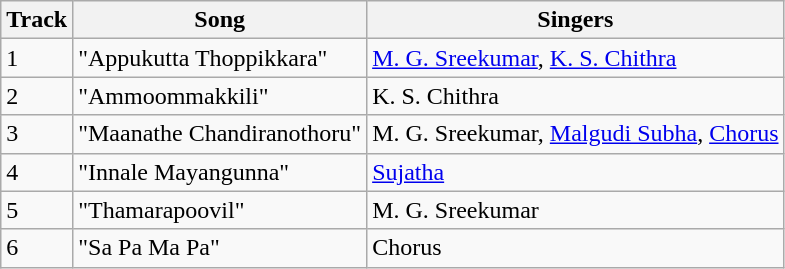<table class="wikitable">
<tr>
<th>Track</th>
<th>Song</th>
<th>Singers</th>
</tr>
<tr>
<td>1</td>
<td>"Appukutta Thoppikkara"</td>
<td><a href='#'>M. G. Sreekumar</a>, <a href='#'>K. S. Chithra</a></td>
</tr>
<tr>
<td>2</td>
<td>"Ammoommakkili"</td>
<td>K. S. Chithra</td>
</tr>
<tr>
<td>3</td>
<td>"Maanathe Chandiranothoru"</td>
<td>M. G. Sreekumar, <a href='#'>Malgudi Subha</a>, <a href='#'>Chorus</a></td>
</tr>
<tr>
<td>4</td>
<td>"Innale Mayangunna"</td>
<td><a href='#'>Sujatha</a></td>
</tr>
<tr>
<td>5</td>
<td>"Thamarapoovil"</td>
<td>M. G. Sreekumar</td>
</tr>
<tr>
<td>6</td>
<td>"Sa Pa Ma Pa"</td>
<td>Chorus</td>
</tr>
</table>
